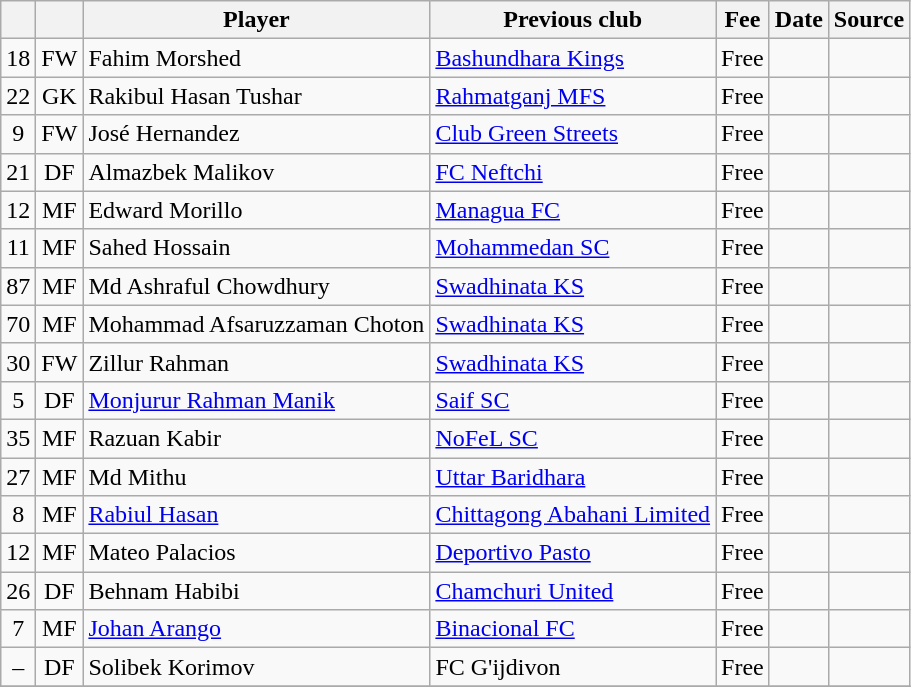<table class="wikitable plainrowheaders sortable" style="text-align:center">
<tr>
<th></th>
<th></th>
<th>Player</th>
<th>Previous club</th>
<th>Fee</th>
<th>Date</th>
<th>Source</th>
</tr>
<tr>
<td align="center">18</td>
<td align="center">FW</td>
<td align="left"> Fahim Morshed</td>
<td align="left"> <a href='#'>Bashundhara Kings</a></td>
<td align="center">Free</td>
<td></td>
<td></td>
</tr>
<tr>
<td align="center">22</td>
<td align="center">GK</td>
<td align="left"> Rakibul Hasan Tushar</td>
<td align="left"> <a href='#'>Rahmatganj MFS</a></td>
<td align="center">Free</td>
<td></td>
<td></td>
</tr>
<tr>
<td align="center">9</td>
<td align="center">FW</td>
<td align="left">  José Hernandez</td>
<td align="left"> <a href='#'>Club Green Streets</a></td>
<td align="center">Free</td>
<td></td>
<td></td>
</tr>
<tr>
<td align="center">21</td>
<td align="center">DF</td>
<td align="left"> Almazbek Malikov</td>
<td align="left"> <a href='#'>FC Neftchi</a></td>
<td align="center">Free</td>
<td></td>
<td></td>
</tr>
<tr>
<td align="center">12</td>
<td align="center">MF</td>
<td align="left"> Edward Morillo</td>
<td align="left"> <a href='#'>Managua FC</a></td>
<td align="center">Free</td>
<td></td>
<td></td>
</tr>
<tr>
<td align="center">11</td>
<td align="center">MF</td>
<td align="left"> Sahed Hossain</td>
<td align="left"> <a href='#'>Mohammedan SC</a></td>
<td align="center">Free</td>
<td></td>
<td></td>
</tr>
<tr>
<td align="center">87</td>
<td align="center">MF</td>
<td align="left"> Md Ashraful Chowdhury</td>
<td align="left"> <a href='#'>Swadhinata KS</a></td>
<td align="center">Free</td>
<td></td>
<td></td>
</tr>
<tr>
<td align="center">70</td>
<td align="center">MF</td>
<td align="left">  Mohammad Afsaruzzaman Choton</td>
<td align="left"> <a href='#'>Swadhinata KS</a></td>
<td align="center">Free</td>
<td></td>
<td></td>
</tr>
<tr>
<td align="center">30</td>
<td align="center">FW</td>
<td align="left"> Zillur Rahman</td>
<td align="left"> <a href='#'>Swadhinata KS</a></td>
<td align="center">Free</td>
<td></td>
<td></td>
</tr>
<tr>
<td align="center">5</td>
<td align="center">DF</td>
<td align="left"> <a href='#'>Monjurur Rahman Manik</a></td>
<td align="left"> <a href='#'>Saif SC</a></td>
<td align="center">Free</td>
<td></td>
<td></td>
</tr>
<tr>
<td align="center">35</td>
<td align="center">MF</td>
<td align="left"> Razuan Kabir</td>
<td align="left"> <a href='#'>NoFeL SC</a></td>
<td align="center">Free</td>
<td></td>
<td></td>
</tr>
<tr>
<td align="center">27</td>
<td align="center">MF</td>
<td align="left"> Md Mithu</td>
<td align="left"> <a href='#'>Uttar Baridhara</a></td>
<td align="center">Free</td>
<td></td>
<td></td>
</tr>
<tr>
<td align="center">8</td>
<td align="center">MF</td>
<td align="left"> <a href='#'>Rabiul Hasan</a></td>
<td align="left"> <a href='#'>Chittagong Abahani Limited</a></td>
<td align="center">Free</td>
<td></td>
<td></td>
</tr>
<tr>
<td align="center">12</td>
<td align="center">MF</td>
<td align="left"> Mateo Palacios</td>
<td align="left"> <a href='#'>Deportivo Pasto</a></td>
<td align="center">Free</td>
<td></td>
<td></td>
</tr>
<tr>
<td align="center">26</td>
<td align="center">DF</td>
<td align="left"> Behnam Habibi</td>
<td align="left"> <a href='#'>Chamchuri United</a></td>
<td align="center">Free</td>
<td></td>
<td></td>
</tr>
<tr>
<td align="center">7</td>
<td align="center">MF</td>
<td align="left"> <a href='#'>Johan Arango</a></td>
<td align="left"> <a href='#'>Binacional FC</a></td>
<td align="center">Free</td>
<td></td>
<td></td>
</tr>
<tr>
<td align="center">–</td>
<td align="center">DF</td>
<td align="left"> Solibek Korimov</td>
<td align="left"> FC G'ijdivon</td>
<td align="center">Free</td>
<td></td>
<td></td>
</tr>
<tr>
</tr>
</table>
